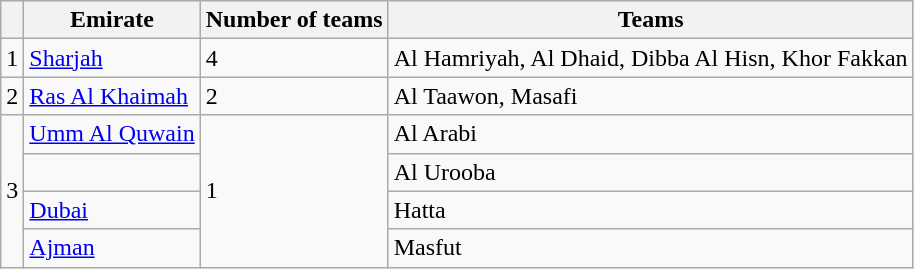<table class="wikitable">
<tr>
<th></th>
<th>Emirate</th>
<th>Number of teams</th>
<th>Teams</th>
</tr>
<tr>
<td>1</td>
<td> <a href='#'>Sharjah</a></td>
<td>4</td>
<td>Al Hamriyah, Al Dhaid, Dibba Al Hisn, Khor Fakkan</td>
</tr>
<tr>
<td>2</td>
<td> <a href='#'>Ras Al Khaimah</a></td>
<td>2</td>
<td>Al Taawon, Masafi</td>
</tr>
<tr>
<td rowspan="4">3</td>
<td> <a href='#'>Umm Al Quwain</a></td>
<td rowspan="4">1</td>
<td>Al Arabi</td>
</tr>
<tr>
<td></td>
<td>Al Urooba</td>
</tr>
<tr>
<td> <a href='#'>Dubai</a></td>
<td>Hatta</td>
</tr>
<tr>
<td> <a href='#'>Ajman</a></td>
<td>Masfut</td>
</tr>
</table>
